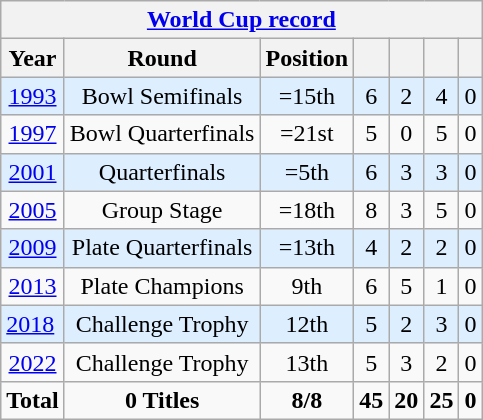<table class="wikitable" style="text-align: center;">
<tr>
<th colspan=10><a href='#'>World Cup record</a></th>
</tr>
<tr>
<th>Year</th>
<th>Round</th>
<th>Position</th>
<th></th>
<th></th>
<th></th>
<th></th>
</tr>
<tr bgcolor=#ddeeff>
<td> <a href='#'>1993</a></td>
<td>Bowl Semifinals</td>
<td>=15th</td>
<td>6</td>
<td>2</td>
<td>4</td>
<td>0</td>
</tr>
<tr>
<td> <a href='#'>1997</a></td>
<td>Bowl Quarterfinals</td>
<td>=21st</td>
<td>5</td>
<td>0</td>
<td>5</td>
<td>0</td>
</tr>
<tr bgcolor=#ddeeff>
<td> <a href='#'>2001</a></td>
<td>Quarterfinals</td>
<td>=5th</td>
<td>6</td>
<td>3</td>
<td>3</td>
<td>0</td>
</tr>
<tr>
<td> <a href='#'>2005</a></td>
<td>Group Stage</td>
<td>=18th</td>
<td>8</td>
<td>3</td>
<td>5</td>
<td>0</td>
</tr>
<tr bgcolor=#ddeeff>
<td> <a href='#'>2009</a></td>
<td>Plate Quarterfinals</td>
<td>=13th</td>
<td>4</td>
<td>2</td>
<td>2</td>
<td>0</td>
</tr>
<tr>
<td> <a href='#'>2013</a></td>
<td>Plate Champions</td>
<td>9th</td>
<td>6</td>
<td>5</td>
<td>1</td>
<td>0</td>
</tr>
<tr bgcolor=#ddeeff>
<td align=left> <a href='#'>2018</a></td>
<td>Challenge Trophy</td>
<td>12th</td>
<td>5</td>
<td>2</td>
<td>3</td>
<td>0</td>
</tr>
<tr>
<td> <a href='#'>2022</a></td>
<td>Challenge Trophy</td>
<td>13th</td>
<td>5</td>
<td>3</td>
<td>2</td>
<td>0</td>
</tr>
<tr>
<td colspan=1><strong>Total</strong></td>
<td><strong>0 Titles</strong></td>
<td><strong>8/8</strong></td>
<td><strong>45</strong></td>
<td><strong>20</strong></td>
<td><strong>25</strong></td>
<td><strong>0</strong></td>
</tr>
</table>
